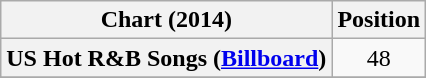<table class="wikitable unsortable plainrowheaders" style="text-align:center">
<tr>
<th>Chart (2014)</th>
<th>Position</th>
</tr>
<tr>
<th scope="row">US Hot R&B Songs (<a href='#'>Billboard</a>)</th>
<td>48</td>
</tr>
<tr>
</tr>
</table>
